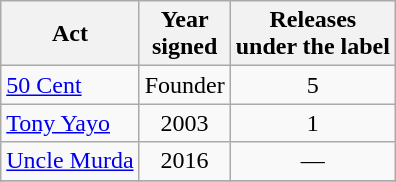<table class="wikitable">
<tr>
<th>Act</th>
<th>Year <br>signed</th>
<th>Releases <br>under the label</th>
</tr>
<tr>
<td><a href='#'>50 Cent</a></td>
<td style="text-align:center;">Founder</td>
<td style="text-align:center;">5</td>
</tr>
<tr>
<td><a href='#'>Tony Yayo</a></td>
<td style="text-align:center;">2003</td>
<td style="text-align:center;">1</td>
</tr>
<tr>
<td><a href='#'>Uncle Murda</a></td>
<td style="text-align:center;">2016</td>
<td style="text-align:center;">—</td>
</tr>
<tr>
</tr>
<tr>
</tr>
</table>
